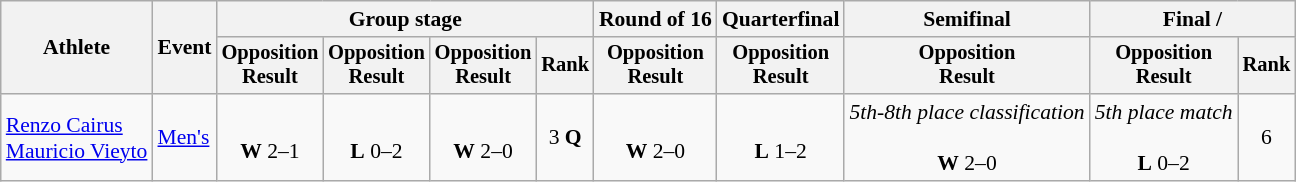<table class="wikitable" style="font-size:90%;text-align:center">
<tr>
<th rowspan=2>Athlete</th>
<th rowspan=2>Event</th>
<th colspan=4>Group stage</th>
<th>Round of 16</th>
<th>Quarterfinal</th>
<th>Semifinal</th>
<th colspan=2>Final / </th>
</tr>
<tr style=font-size:95%>
<th>Opposition<br>Result</th>
<th>Opposition<br>Result</th>
<th>Opposition<br>Result</th>
<th>Rank</th>
<th>Opposition<br>Result</th>
<th>Opposition<br>Result</th>
<th>Opposition<br>Result</th>
<th>Opposition<br>Result</th>
<th>Rank</th>
</tr>
<tr>
<td align=left><a href='#'>Renzo Cairus</a> <br> <a href='#'>Mauricio Vieyto</a></td>
<td style="text-align:left"><a href='#'>Men's</a></td>
<td><br><strong>W</strong> 2–1</td>
<td><br><strong>L</strong> 0–2</td>
<td><br><strong>W</strong> 2–0</td>
<td>3 <strong>Q</strong></td>
<td><br><strong>W</strong> 2–0</td>
<td><br><strong>L</strong> 1–2</td>
<td><em>5th-8th place classification</em><br><br><strong>W</strong> 2–0</td>
<td><em>5th place match</em><br><br><strong>L</strong> 0–2</td>
<td>6</td>
</tr>
</table>
